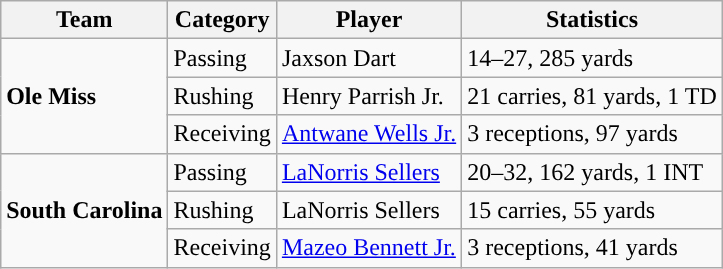<table class="wikitable" style="float: right;">
<tr>
<th>Team</th>
<th>Category</th>
<th>Player</th>
<th>Statistics</th>
</tr>
<tr>
<td rowspan=3><strong>Ole Miss</strong></td>
<td>Passing</td>
<td>Jaxson Dart</td>
<td>14–27, 285 yards</td>
</tr>
<tr>
<td>Rushing</td>
<td>Henry Parrish Jr.</td>
<td>21 carries, 81 yards, 1 TD</td>
</tr>
<tr>
<td>Receiving</td>
<td><a href='#'>Antwane Wells Jr.</a></td>
<td>3 receptions, 97 yards</td>
</tr>
<tr>
<td rowspan=3><strong>South Carolina</strong></td>
<td>Passing</td>
<td><a href='#'>LaNorris Sellers</a></td>
<td>20–32, 162 yards, 1 INT</td>
</tr>
<tr>
<td>Rushing</td>
<td>LaNorris Sellers</td>
<td>15 carries, 55 yards</td>
</tr>
<tr>
<td>Receiving</td>
<td><a href='#'>Mazeo Bennett Jr.</a></td>
<td>3 receptions, 41 yards</td>
</tr>
</table>
